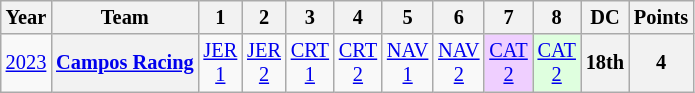<table class="wikitable" style="text-align:center; font-size:85%">
<tr>
<th>Year</th>
<th>Team</th>
<th>1</th>
<th>2</th>
<th>3</th>
<th>4</th>
<th>5</th>
<th>6</th>
<th>7</th>
<th>8</th>
<th>DC</th>
<th>Points</th>
</tr>
<tr>
<td><a href='#'>2023</a></td>
<th nowrap><a href='#'>Campos Racing</a></th>
<td style="background:#;"><a href='#'>JER<br>1</a><br></td>
<td style="background:#;"><a href='#'>JER<br>2</a><br></td>
<td style="background:#;"><a href='#'>CRT<br>1</a><br></td>
<td style="background:#;"><a href='#'>CRT<br>2</a><br></td>
<td style="background:#;"><a href='#'>NAV<br>1</a><br></td>
<td style="background:#;"><a href='#'>NAV<br>2</a><br></td>
<td style="background:#efcfff;"><a href='#'>CAT<br>2</a><br></td>
<td style="background:#DFFFDF;"><a href='#'>CAT<br>2</a><br></td>
<th style="background:#;">18th</th>
<th style="background:#;">4</th>
</tr>
</table>
